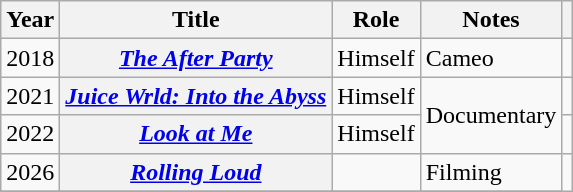<table class="wikitable sortable plainrowheaders">
<tr>
<th scope="col">Year</th>
<th scope="col">Title</th>
<th scope="col">Role</th>
<th scope="col">Notes</th>
<th scope="col" class="unsortable"></th>
</tr>
<tr>
<td>2018</td>
<th scope="row"><em><a href='#'>The After Party</a></em></th>
<td>Himself</td>
<td>Cameo</td>
</tr>
<tr>
<td>2021</td>
<th scope="row"><em><a href='#'>Juice Wrld: Into the Abyss</a></em></th>
<td>Himself</td>
<td rowspan="2">Documentary</td>
<td style="text-align:center;"></td>
</tr>
<tr>
<td>2022</td>
<th scope="row"><em><a href='#'>Look at Me</a></em></th>
<td>Himself</td>
<td style="text-align:center;"></td>
</tr>
<tr>
<td>2026</td>
<th scope="row"><em><a href='#'>Rolling Loud</a></em></th>
<td></td>
<td>Filming</td>
</tr>
<tr>
</tr>
</table>
